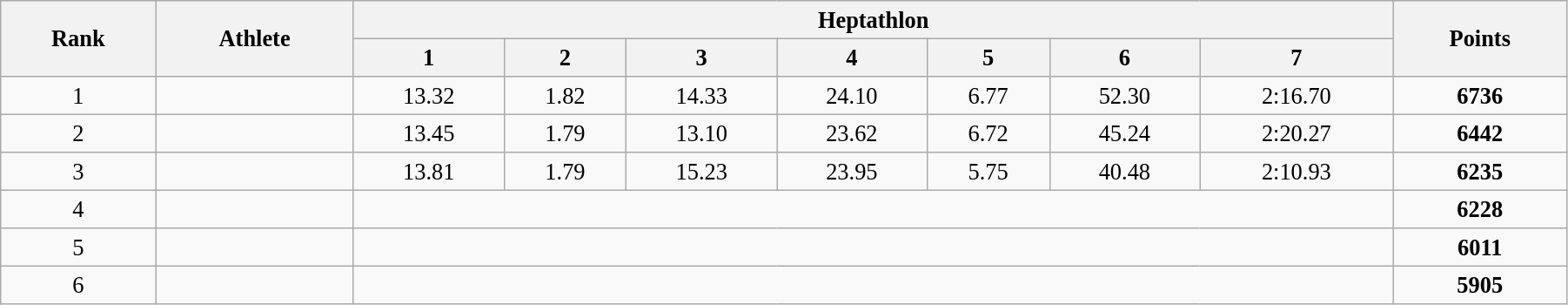<table class="wikitable" style=" text-align:center; font-size:110%;" width="95%">
<tr>
<th rowspan="2">Rank</th>
<th rowspan="2">Athlete</th>
<th colspan="7">Heptathlon</th>
<th rowspan="2">Points</th>
</tr>
<tr>
<th>1</th>
<th>2</th>
<th>3</th>
<th>4</th>
<th>5</th>
<th>6</th>
<th>7</th>
</tr>
<tr>
<td>1</td>
<td align=left></td>
<td>13.32</td>
<td>1.82</td>
<td>14.33</td>
<td>24.10</td>
<td>6.77</td>
<td>52.30</td>
<td>2:16.70</td>
<td><strong>6736</strong></td>
</tr>
<tr>
<td>2</td>
<td align=left></td>
<td>13.45</td>
<td>1.79</td>
<td>13.10</td>
<td>23.62</td>
<td>6.72</td>
<td>45.24</td>
<td>2:20.27</td>
<td><strong>6442</strong></td>
</tr>
<tr>
<td>3</td>
<td align=left></td>
<td>13.81</td>
<td>1.79</td>
<td>15.23</td>
<td>23.95</td>
<td>5.75</td>
<td>40.48</td>
<td>2:10.93</td>
<td><strong>6235</strong></td>
</tr>
<tr>
<td>4</td>
<td align=left></td>
<td colspan=7></td>
<td><strong>6228</strong></td>
</tr>
<tr>
<td>5</td>
<td align=left></td>
<td colspan=7></td>
<td><strong>6011</strong></td>
</tr>
<tr>
<td>6</td>
<td align=left></td>
<td colspan=7></td>
<td><strong>5905</strong></td>
</tr>
</table>
